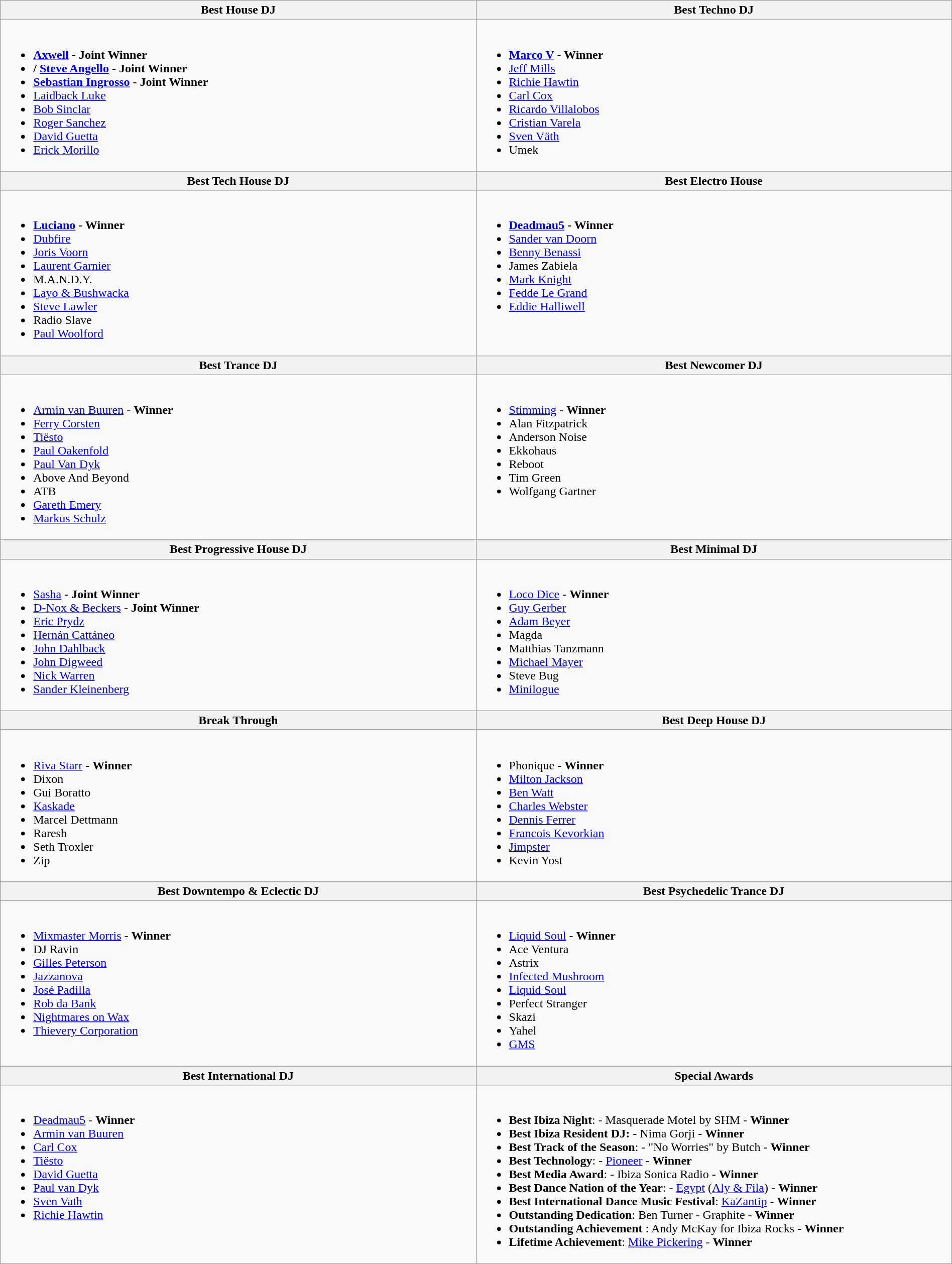<table class=wikitable width="100%">
<tr>
<th width="50%"><strong>Best House DJ</strong></th>
<th width="50%"><strong>Best Techno DJ</strong></th>
</tr>
<tr>
<td valign="top"><br><ul><li><strong> <a href='#'>Axwell</a> - Joint Winner</strong></li><li><strong>/ <a href='#'>Steve Angello</a> - Joint Winner</strong></li><li><strong> <a href='#'>Sebastian Ingrosso</a> - Joint Winner</strong></li><li><a href='#'>Laidback Luke</a></li><li><a href='#'>Bob Sinclar</a></li><li><a href='#'>Roger Sanchez</a></li><li><a href='#'>David Guetta</a></li><li><a href='#'>Erick Morillo</a></li></ul></td>
<td valign="top"><br><ul><li><strong> <a href='#'>Marco V</a> - Winner</strong></li><li><a href='#'>Jeff Mills</a></li><li><a href='#'>Richie Hawtin</a></li><li><a href='#'>Carl Cox</a></li><li><a href='#'>Ricardo Villalobos</a></li><li><a href='#'>Cristian Varela</a></li><li><a href='#'>Sven Väth</a></li><li>Umek</li></ul></td>
</tr>
<tr>
<th width="50%"><strong>Best Tech House DJ</strong></th>
<th width="50%"><strong>Best Electro House</strong></th>
</tr>
<tr>
<td valign="top"><br><ul><li><strong> <a href='#'>Luciano</a> - Winner</strong></li><li><a href='#'>Dubfire</a></li><li><a href='#'>Joris Voorn</a></li><li><a href='#'>Laurent Garnier</a></li><li>M.A.N.D.Y.</li><li><a href='#'>Layo & Bushwacka</a></li><li><a href='#'>Steve Lawler</a></li><li>Radio Slave</li><li><a href='#'>Paul Woolford</a></li></ul></td>
<td valign="top"><br><ul><li><strong>  <a href='#'>Deadmau5</a> - Winner</strong></li><li><a href='#'>Sander van Doorn</a></li><li><a href='#'>Benny Benassi</a></li><li>James Zabiela</li><li><a href='#'>Mark Knight</a></li><li><a href='#'>Fedde Le Grand</a></li><li><a href='#'>Eddie Halliwell</a></li></ul></td>
</tr>
<tr>
<th width="50%"><strong>Best Trance DJ</strong></th>
<th width="50%"><strong>Best Newcomer DJ</strong></th>
</tr>
<tr>
<td valign="top"><br><ul><li> <a href='#'>Armin van Buuren</a> - <strong>Winner</strong></li><li><a href='#'>Ferry Corsten</a></li><li><a href='#'>Tiësto</a></li><li><a href='#'>Paul Oakenfold</a></li><li><a href='#'>Paul Van Dyk</a></li><li>Above And Beyond</li><li>ATB</li><li><a href='#'>Gareth Emery</a></li><li><a href='#'>Markus Schulz</a></li></ul></td>
<td valign="top"><br><ul><li> <a href='#'>Stimming</a> - <strong>Winner</strong></li><li>Alan Fitzpatrick</li><li>Anderson Noise</li><li>Ekkohaus</li><li>Reboot</li><li>Tim Green</li><li>Wolfgang Gartner</li></ul></td>
</tr>
<tr>
<th width="50%"><strong>Best Progressive House DJ</strong></th>
<th width="50%"><strong>Best Minimal DJ</strong></th>
</tr>
<tr>
<td valign="top"><br><ul><li> <a href='#'>Sasha</a> - <strong>Joint Winner</strong></li><li> <a href='#'>D-Nox & Beckers</a> - <strong>Joint Winner</strong></li><li><a href='#'>Eric Prydz</a></li><li><a href='#'>Hernán Cattáneo</a></li><li><a href='#'>John Dahlback</a></li><li><a href='#'>John Digweed</a></li><li><a href='#'>Nick Warren</a></li><li><a href='#'>Sander Kleinenberg</a></li></ul></td>
<td valign="top"><br><ul><li> <a href='#'>Loco Dice</a> - <strong>Winner</strong></li><li><a href='#'>Guy Gerber</a></li><li><a href='#'>Adam Beyer</a></li><li>Magda</li><li>Matthias Tanzmann</li><li><a href='#'>Michael Mayer</a></li><li>Steve Bug</li><li><a href='#'>Minilogue</a></li></ul></td>
</tr>
<tr>
<th width="50%"><strong>Break Through</strong></th>
<th width="50%"><strong>Best Deep House DJ</strong></th>
</tr>
<tr>
<td valign="top"><br><ul><li> <a href='#'>Riva Starr</a> - <strong>Winner</strong></li><li>Dixon</li><li>Gui Boratto</li><li><a href='#'>Kaskade</a></li><li>Marcel Dettmann</li><li>Raresh</li><li>Seth Troxler</li><li>Zip</li></ul></td>
<td valign="top"><br><ul><li> Phonique - <strong>Winner</strong></li><li><a href='#'>Milton Jackson</a></li><li><a href='#'>Ben Watt</a></li><li><a href='#'>Charles Webster</a></li><li><a href='#'>Dennis Ferrer</a></li><li><a href='#'>Francois Kevorkian</a></li><li><a href='#'>Jimpster</a></li><li>Kevin Yost</li></ul></td>
</tr>
<tr>
<th width="50%"><strong>Best Downtempo & Eclectic DJ</strong></th>
<th width="50%"><strong>Best Psychedelic Trance DJ</strong></th>
</tr>
<tr>
<td valign="top"><br><ul><li> <a href='#'>Mixmaster Morris</a> - <strong>Winner</strong></li><li>DJ Ravin</li><li><a href='#'>Gilles Peterson</a></li><li><a href='#'>Jazzanova</a></li><li><a href='#'>José Padilla</a></li><li><a href='#'>Rob da Bank</a></li><li><a href='#'>Nightmares on Wax</a></li><li><a href='#'>Thievery Corporation</a></li></ul></td>
<td valign="top"><br><ul><li> <a href='#'>Liquid Soul</a> - <strong>Winner</strong></li><li>Ace Ventura</li><li>Astrix</li><li><a href='#'>Infected Mushroom</a></li><li><a href='#'>Liquid Soul</a></li><li>Perfect Stranger</li><li>Skazi</li><li>Yahel</li><li><a href='#'>GMS</a></li></ul></td>
</tr>
<tr>
<th width="50%"><strong>Best International DJ</strong></th>
<th width="50%"><strong>Special Awards</strong></th>
</tr>
<tr>
<td valign="top"><br><ul><li> <a href='#'>Deadmau5</a> - <strong>Winner</strong></li><li><a href='#'>Armin van Buuren</a></li><li><a href='#'>Carl Cox</a></li><li><a href='#'>Tiësto</a></li><li><a href='#'>David Guetta</a></li><li><a href='#'>Paul van Dyk</a></li><li><a href='#'>Sven Vath</a></li><li><a href='#'>Richie Hawtin</a></li></ul></td>
<td valign="top"><br><ul><li><strong>Best Ibiza Night</strong>: -  Masquerade Motel by SHM - <strong>Winner</strong></li><li><strong>Best Ibiza Resident DJ:</strong> -  Nima Gorji - <strong>Winner</strong></li><li><strong>Best Track of the Season</strong>: -  "No Worries" by Butch - <strong>Winner</strong></li><li><strong>Best Technology</strong>: -  <a href='#'>Pioneer</a> - <strong>Winner</strong></li><li><strong>Best Media Award</strong>: -  Ibiza Sonica Radio - <strong>Winner</strong></li><li><strong>Best Dance Nation of the Year</strong>: -  <a href='#'>Egypt</a> (<a href='#'>Aly & Fila</a>) - <strong>Winner</strong></li><li><strong>Best International Dance Music Festival</strong>:  <a href='#'>KaZantip</a> - <strong>Winner</strong></li><li><strong>Outstanding Dedication</strong>:  Ben Turner - Graphite - <strong>Winner</strong></li><li><strong>Outstanding Achievement </strong>:  Andy McKay for Ibiza Rocks - <strong>Winner</strong></li><li><strong>Lifetime Achievement</strong>:  <a href='#'>Mike Pickering</a> - <strong>Winner</strong></li></ul></td>
</tr>
</table>
